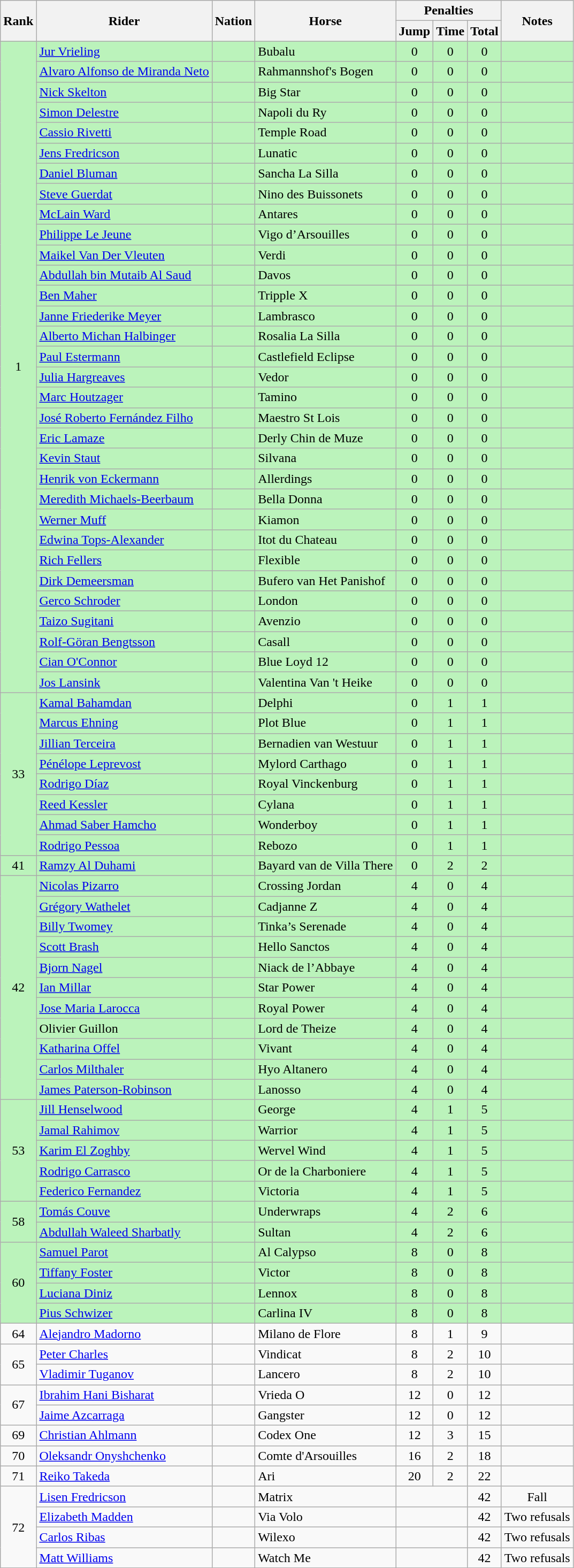<table class="wikitable sortable" style="text-align:center">
<tr>
<th rowspan=2>Rank</th>
<th rowspan=2>Rider</th>
<th rowspan=2>Nation</th>
<th rowspan=2>Horse</th>
<th colspan=3>Penalties</th>
<th rowspan=2>Notes</th>
</tr>
<tr>
<th>Jump</th>
<th>Time</th>
<th>Total</th>
</tr>
<tr bgcolor=bbf3bb>
<td rowspan="32">1</td>
<td align=left><a href='#'>Jur Vrieling</a></td>
<td align=left></td>
<td align=left>Bubalu</td>
<td>0</td>
<td>0</td>
<td>0</td>
<td></td>
</tr>
<tr bgcolor=bbf3bb>
<td align=left><a href='#'>Alvaro Alfonso de Miranda Neto</a></td>
<td align=left></td>
<td align=left>Rahmannshof's Bogen</td>
<td>0</td>
<td>0</td>
<td>0</td>
<td></td>
</tr>
<tr bgcolor=bbf3bb>
<td align=left><a href='#'>Nick Skelton</a></td>
<td align=left></td>
<td align=left>Big Star</td>
<td>0</td>
<td>0</td>
<td>0</td>
<td></td>
</tr>
<tr bgcolor=bbf3bb>
<td align=left><a href='#'>Simon Delestre</a></td>
<td align=left></td>
<td align=left>Napoli du Ry</td>
<td>0</td>
<td>0</td>
<td>0</td>
<td></td>
</tr>
<tr bgcolor=bbf3bb>
<td align=left><a href='#'>Cassio Rivetti</a></td>
<td align=left></td>
<td align=left>Temple Road</td>
<td>0</td>
<td>0</td>
<td>0</td>
<td></td>
</tr>
<tr bgcolor=bbf3bb>
<td align=left><a href='#'>Jens Fredricson</a></td>
<td align=left></td>
<td align=left>Lunatic</td>
<td>0</td>
<td>0</td>
<td>0</td>
<td></td>
</tr>
<tr bgcolor=bbf3bb>
<td align=left><a href='#'>Daniel Bluman</a></td>
<td align=left></td>
<td align=left>Sancha La Silla</td>
<td>0</td>
<td>0</td>
<td>0</td>
<td></td>
</tr>
<tr bgcolor=bbf3bb>
<td align=left><a href='#'>Steve Guerdat</a></td>
<td align=left></td>
<td align=left>Nino des Buissonets</td>
<td>0</td>
<td>0</td>
<td>0</td>
<td></td>
</tr>
<tr bgcolor=bbf3bb>
<td align=left><a href='#'>McLain Ward</a></td>
<td align=left></td>
<td align=left>Antares</td>
<td>0</td>
<td>0</td>
<td>0</td>
<td></td>
</tr>
<tr bgcolor=bbf3bb>
<td align=left><a href='#'>Philippe Le Jeune</a></td>
<td align=left></td>
<td align=left>Vigo d’Arsouilles</td>
<td>0</td>
<td>0</td>
<td>0</td>
<td></td>
</tr>
<tr bgcolor=bbf3bb>
<td align=left><a href='#'>Maikel Van Der Vleuten</a></td>
<td align=left></td>
<td align=left>Verdi</td>
<td>0</td>
<td>0</td>
<td>0</td>
<td></td>
</tr>
<tr bgcolor=bbf3bb>
<td align=left><a href='#'>Abdullah bin Mutaib Al Saud</a></td>
<td align=left></td>
<td align=left>Davos</td>
<td>0</td>
<td>0</td>
<td>0</td>
<td></td>
</tr>
<tr bgcolor=bbf3bb>
<td align=left><a href='#'>Ben Maher</a></td>
<td align=left></td>
<td align=left>Tripple X</td>
<td>0</td>
<td>0</td>
<td>0</td>
<td></td>
</tr>
<tr bgcolor=bbf3bb>
<td align=left><a href='#'>Janne Friederike Meyer</a></td>
<td align=left></td>
<td align=left>Lambrasco</td>
<td>0</td>
<td>0</td>
<td>0</td>
<td></td>
</tr>
<tr bgcolor=bbf3bb>
<td align=left><a href='#'>Alberto Michan Halbinger</a></td>
<td align=left></td>
<td align=left>Rosalia La Silla</td>
<td>0</td>
<td>0</td>
<td>0</td>
<td></td>
</tr>
<tr bgcolor=bbf3bb>
<td align=left><a href='#'>Paul Estermann</a></td>
<td align=left></td>
<td align=left>Castlefield Eclipse</td>
<td>0</td>
<td>0</td>
<td>0</td>
<td></td>
</tr>
<tr bgcolor=bbf3bb>
<td align=left><a href='#'>Julia Hargreaves</a></td>
<td align=left></td>
<td align=left>Vedor</td>
<td>0</td>
<td>0</td>
<td>0</td>
<td></td>
</tr>
<tr bgcolor=bbf3bb>
<td align=left><a href='#'>Marc Houtzager</a></td>
<td align=left></td>
<td align=left>Tamino</td>
<td>0</td>
<td>0</td>
<td>0</td>
<td></td>
</tr>
<tr bgcolor=bbf3bb>
<td align=left><a href='#'>José Roberto Fernández Filho</a></td>
<td align=left></td>
<td align=left>Maestro St Lois</td>
<td>0</td>
<td>0</td>
<td>0</td>
<td></td>
</tr>
<tr bgcolor=bbf3bb>
<td align=left><a href='#'>Eric Lamaze</a></td>
<td align=left></td>
<td align=left>Derly Chin de Muze</td>
<td>0</td>
<td>0</td>
<td>0</td>
<td></td>
</tr>
<tr bgcolor=bbf3bb>
<td align=left><a href='#'>Kevin Staut</a></td>
<td align=left></td>
<td align=left>Silvana</td>
<td>0</td>
<td>0</td>
<td>0</td>
<td></td>
</tr>
<tr bgcolor=bbf3bb>
<td align=left><a href='#'>Henrik von Eckermann</a></td>
<td align=left></td>
<td align=left>Allerdings</td>
<td>0</td>
<td>0</td>
<td>0</td>
<td></td>
</tr>
<tr bgcolor=bbf3bb>
<td align=left><a href='#'>Meredith Michaels-Beerbaum</a></td>
<td align=left></td>
<td align=left>Bella Donna</td>
<td>0</td>
<td>0</td>
<td>0</td>
<td></td>
</tr>
<tr bgcolor=bbf3bb>
<td align=left><a href='#'>Werner Muff</a></td>
<td align=left></td>
<td align=left>Kiamon</td>
<td>0</td>
<td>0</td>
<td>0</td>
<td></td>
</tr>
<tr bgcolor=bbf3bb>
<td align=left><a href='#'>Edwina Tops-Alexander</a></td>
<td align=left></td>
<td align=left>Itot du Chateau</td>
<td>0</td>
<td>0</td>
<td>0</td>
<td></td>
</tr>
<tr bgcolor=bbf3bb>
<td align=left><a href='#'>Rich Fellers</a></td>
<td align=left></td>
<td align=left>Flexible</td>
<td>0</td>
<td>0</td>
<td>0</td>
<td></td>
</tr>
<tr bgcolor=bbf3bb>
<td align=left><a href='#'>Dirk Demeersman</a></td>
<td align=left></td>
<td align=left>Bufero van Het Panishof</td>
<td>0</td>
<td>0</td>
<td>0</td>
<td></td>
</tr>
<tr bgcolor=bbf3bb>
<td align=left><a href='#'>Gerco Schroder</a></td>
<td align=left></td>
<td align=left>London</td>
<td>0</td>
<td>0</td>
<td>0</td>
<td></td>
</tr>
<tr bgcolor=bbf3bb>
<td align=left><a href='#'>Taizo Sugitani</a></td>
<td align=left></td>
<td align=left>Avenzio</td>
<td>0</td>
<td>0</td>
<td>0</td>
<td></td>
</tr>
<tr bgcolor=bbf3bb>
<td align=left><a href='#'>Rolf-Göran Bengtsson</a></td>
<td align=left></td>
<td align=left>Casall</td>
<td>0</td>
<td>0</td>
<td>0</td>
<td></td>
</tr>
<tr bgcolor=bbf3bb>
<td align=left><a href='#'>Cian O'Connor</a></td>
<td align=left></td>
<td align=left>Blue Loyd 12</td>
<td>0</td>
<td>0</td>
<td>0</td>
<td></td>
</tr>
<tr bgcolor=bbf3bb>
<td align=left><a href='#'>Jos Lansink</a></td>
<td align=left></td>
<td align=left>Valentina Van 't Heike</td>
<td>0</td>
<td>0</td>
<td>0</td>
<td></td>
</tr>
<tr bgcolor=bbf3bb>
<td rowspan="8">33</td>
<td align=left><a href='#'>Kamal Bahamdan</a></td>
<td align=left></td>
<td align=left>Delphi</td>
<td>0</td>
<td>1</td>
<td>1</td>
<td></td>
</tr>
<tr bgcolor=bbf3bb>
<td align=left><a href='#'>Marcus Ehning</a></td>
<td align=left></td>
<td align=left>Plot Blue</td>
<td>0</td>
<td>1</td>
<td>1</td>
<td></td>
</tr>
<tr bgcolor=bbf3bb>
<td align=left><a href='#'>Jillian Terceira</a></td>
<td align=left></td>
<td align=left>Bernadien van Westuur</td>
<td>0</td>
<td>1</td>
<td>1</td>
<td></td>
</tr>
<tr bgcolor=bbf3bb>
<td align=left><a href='#'>Pénélope Leprevost</a></td>
<td align=left></td>
<td align=left>Mylord Carthago</td>
<td>0</td>
<td>1</td>
<td>1</td>
<td></td>
</tr>
<tr bgcolor=bbf3bb>
<td align=left><a href='#'>Rodrigo Díaz</a></td>
<td align=left></td>
<td align=left>Royal Vinckenburg</td>
<td>0</td>
<td>1</td>
<td>1</td>
<td></td>
</tr>
<tr bgcolor=bbf3bb>
<td align=left><a href='#'>Reed Kessler</a></td>
<td align=left></td>
<td align=left>Cylana</td>
<td>0</td>
<td>1</td>
<td>1</td>
<td></td>
</tr>
<tr bgcolor=bbf3bb>
<td align=left><a href='#'>Ahmad Saber Hamcho</a></td>
<td align=left></td>
<td align=left>Wonderboy</td>
<td>0</td>
<td>1</td>
<td>1</td>
<td></td>
</tr>
<tr bgcolor=bbf3bb>
<td align=left><a href='#'>Rodrigo Pessoa</a></td>
<td align=left></td>
<td align=left>Rebozo</td>
<td>0</td>
<td>1</td>
<td>1</td>
<td></td>
</tr>
<tr bgcolor=bbf3bb>
<td>41</td>
<td align=left><a href='#'>Ramzy Al Duhami</a></td>
<td align=left></td>
<td align=left>Bayard van de Villa There</td>
<td>0</td>
<td>2</td>
<td>2</td>
<td></td>
</tr>
<tr bgcolor=bbf3bb>
<td rowspan="11">42</td>
<td align=left><a href='#'>Nicolas Pizarro</a></td>
<td align=left></td>
<td align=left>Crossing Jordan</td>
<td>4</td>
<td>0</td>
<td>4</td>
<td></td>
</tr>
<tr bgcolor=bbf3bb>
<td align=left><a href='#'>Grégory Wathelet</a></td>
<td align=left></td>
<td align=left>Cadjanne Z</td>
<td>4</td>
<td>0</td>
<td>4</td>
<td></td>
</tr>
<tr bgcolor=bbf3bb>
<td align=left><a href='#'>Billy Twomey</a></td>
<td align=left></td>
<td align=left>Tinka’s Serenade</td>
<td>4</td>
<td>0</td>
<td>4</td>
<td></td>
</tr>
<tr bgcolor=bbf3bb>
<td align=left><a href='#'>Scott Brash</a></td>
<td align=left></td>
<td align=left>Hello Sanctos</td>
<td>4</td>
<td>0</td>
<td>4</td>
<td></td>
</tr>
<tr bgcolor=bbf3bb>
<td align=left><a href='#'>Bjorn Nagel</a></td>
<td align=left></td>
<td align=left>Niack de l’Abbaye</td>
<td>4</td>
<td>0</td>
<td>4</td>
<td></td>
</tr>
<tr bgcolor=bbf3bb>
<td align=left><a href='#'>Ian Millar</a></td>
<td align=left></td>
<td align=left>Star Power</td>
<td>4</td>
<td>0</td>
<td>4</td>
<td></td>
</tr>
<tr bgcolor=bbf3bb>
<td align=left><a href='#'>Jose Maria Larocca</a></td>
<td align=left></td>
<td align=left>Royal Power</td>
<td>4</td>
<td>0</td>
<td>4</td>
<td></td>
</tr>
<tr bgcolor=bbf3bb>
<td align=left>Olivier Guillon</td>
<td align=left></td>
<td align=left>Lord de Theize</td>
<td>4</td>
<td>0</td>
<td>4</td>
<td></td>
</tr>
<tr bgcolor=bbf3bb>
<td align=left><a href='#'>Katharina Offel</a></td>
<td align=left></td>
<td align=left>Vivant</td>
<td>4</td>
<td>0</td>
<td>4</td>
<td></td>
</tr>
<tr bgcolor=bbf3bb>
<td align=left><a href='#'>Carlos Milthaler</a></td>
<td align=left></td>
<td align=left>Hyo Altanero</td>
<td>4</td>
<td>0</td>
<td>4</td>
<td></td>
</tr>
<tr bgcolor=bbf3bb>
<td align=left><a href='#'>James Paterson-Robinson</a></td>
<td align=left></td>
<td align=left>Lanosso</td>
<td>4</td>
<td>0</td>
<td>4</td>
<td></td>
</tr>
<tr bgcolor=bbf3bb>
<td rowspan="5">53</td>
<td align=left><a href='#'>Jill Henselwood</a></td>
<td align=left></td>
<td align=left>George</td>
<td>4</td>
<td>1</td>
<td>5</td>
<td></td>
</tr>
<tr bgcolor=bbf3bb>
<td align=left><a href='#'>Jamal Rahimov</a></td>
<td align=left></td>
<td align=left>Warrior</td>
<td>4</td>
<td>1</td>
<td>5</td>
<td></td>
</tr>
<tr bgcolor=bbf3bb>
<td align=left><a href='#'>Karim El Zoghby</a></td>
<td align=left></td>
<td align=left>Wervel Wind</td>
<td>4</td>
<td>1</td>
<td>5</td>
<td></td>
</tr>
<tr bgcolor=bbf3bb>
<td align=left><a href='#'>Rodrigo Carrasco</a></td>
<td align=left></td>
<td align=left>Or de la Charboniere</td>
<td>4</td>
<td>1</td>
<td>5</td>
<td></td>
</tr>
<tr bgcolor=bbf3bb>
<td align=left><a href='#'>Federico Fernandez</a></td>
<td align=left></td>
<td align=left>Victoria</td>
<td>4</td>
<td>1</td>
<td>5</td>
<td></td>
</tr>
<tr bgcolor=bbf3bb>
<td rowspan="2">58</td>
<td align=left><a href='#'>Tomás Couve</a></td>
<td align=left></td>
<td align=left>Underwraps</td>
<td>4</td>
<td>2</td>
<td>6</td>
<td></td>
</tr>
<tr bgcolor=bbf3bb>
<td align=left><a href='#'>Abdullah Waleed Sharbatly</a></td>
<td align=left></td>
<td align=left>Sultan</td>
<td>4</td>
<td>2</td>
<td>6</td>
<td></td>
</tr>
<tr bgcolor=bbf3bb>
<td rowspan="4">60</td>
<td align=left><a href='#'>Samuel Parot</a></td>
<td align=left></td>
<td align=left>Al Calypso</td>
<td>8</td>
<td>0</td>
<td>8</td>
<td></td>
</tr>
<tr bgcolor=bbf3bb>
<td align=left><a href='#'>Tiffany Foster</a></td>
<td align=left></td>
<td align=left>Victor</td>
<td>8</td>
<td>0</td>
<td>8</td>
<td></td>
</tr>
<tr bgcolor=bbf3bb>
<td align=left><a href='#'>Luciana Diniz</a></td>
<td align=left></td>
<td align=left>Lennox</td>
<td>8</td>
<td>0</td>
<td>8</td>
<td></td>
</tr>
<tr bgcolor=bbf3bb>
<td align=left><a href='#'>Pius Schwizer</a></td>
<td align=left></td>
<td align=left>Carlina IV</td>
<td>8</td>
<td>0</td>
<td>8</td>
<td></td>
</tr>
<tr>
<td>64</td>
<td align=left><a href='#'>Alejandro Madorno</a></td>
<td align=left></td>
<td align=left>Milano de Flore</td>
<td>8</td>
<td>1</td>
<td>9</td>
<td></td>
</tr>
<tr>
<td rowspan="2">65</td>
<td align=left><a href='#'>Peter Charles</a></td>
<td align=left></td>
<td align=left>Vindicat</td>
<td>8</td>
<td>2</td>
<td>10</td>
<td></td>
</tr>
<tr>
<td align=left><a href='#'>Vladimir Tuganov</a></td>
<td align=left></td>
<td align=left>Lancero</td>
<td>8</td>
<td>2</td>
<td>10</td>
<td></td>
</tr>
<tr>
<td rowspan="2">67</td>
<td align=left><a href='#'>Ibrahim Hani Bisharat</a></td>
<td align=left></td>
<td align=left>Vrieda O</td>
<td>12</td>
<td>0</td>
<td>12</td>
<td></td>
</tr>
<tr>
<td align=left><a href='#'>Jaime Azcarraga</a></td>
<td align=left></td>
<td align=left>Gangster</td>
<td>12</td>
<td>0</td>
<td>12</td>
<td></td>
</tr>
<tr>
<td>69</td>
<td align=left><a href='#'>Christian Ahlmann</a></td>
<td align=left></td>
<td align=left>Codex One</td>
<td>12</td>
<td>3</td>
<td>15</td>
<td></td>
</tr>
<tr>
<td>70</td>
<td align=left><a href='#'>Oleksandr Onyshchenko</a></td>
<td align=left></td>
<td align=left>Comte d'Arsouilles</td>
<td>16</td>
<td>2</td>
<td>18</td>
<td></td>
</tr>
<tr>
<td>71</td>
<td align=left><a href='#'>Reiko Takeda</a></td>
<td align=left></td>
<td align=left>Ari</td>
<td>20</td>
<td>2</td>
<td>22</td>
<td></td>
</tr>
<tr>
<td rowspan="4">72</td>
<td align=left><a href='#'>Lisen Fredricson</a></td>
<td align=left></td>
<td align=left>Matrix</td>
<td colspan="2" data-sort-value=99></td>
<td>42</td>
<td>Fall</td>
</tr>
<tr>
<td align=left><a href='#'>Elizabeth Madden</a></td>
<td align=left></td>
<td align=left>Via Volo</td>
<td colspan="2" data-sort-value=99></td>
<td>42</td>
<td>Two refusals</td>
</tr>
<tr>
<td align=left><a href='#'>Carlos Ribas</a></td>
<td align=left></td>
<td align=left>Wilexo</td>
<td colspan="2" data-sort-value=99></td>
<td>42</td>
<td>Two refusals</td>
</tr>
<tr>
<td align=left><a href='#'>Matt Williams</a></td>
<td align=left></td>
<td align=left>Watch Me</td>
<td colspan="2" data-sort-value=99></td>
<td>42</td>
<td>Two refusals</td>
</tr>
</table>
